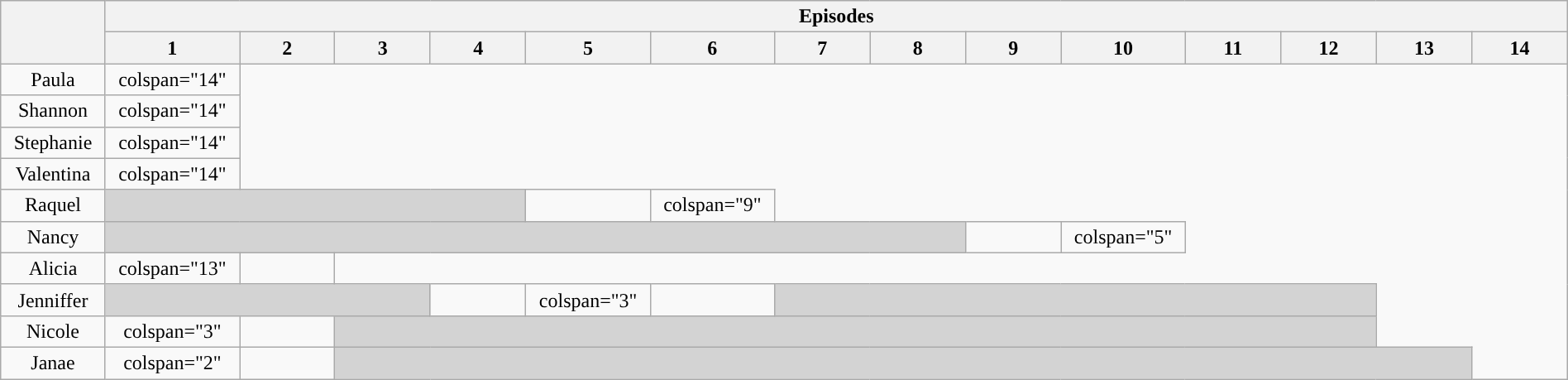<table class="wikitable plainrowheaders" style="text-align:center; width:100%;">
<tr>
<th scope="col" rowspan="2" style="width:5%;"></th>
<th scope="col" colspan="14">Episodes</th>
</tr>
<tr>
<th scope="col" style="width:5%;">1</th>
<th scope="col" style="width:5%;">2</th>
<th scope="col" style="width:5%;">3</th>
<th scope="col" style="width:5%;">4</th>
<th scope="col" style="width:5%;">5</th>
<th scope="col" style="width:5%;">6</th>
<th scope="col" style="width:5%;">7</th>
<th scope="col" style="width:5%;">8</th>
<th scope="col" style="width:5%;">9</th>
<th scope="col" style="width:5%;">10</th>
<th scope="col" style="width:5%;">11</th>
<th scope="col" style="width:5%;">12</th>
<th scope="col" style="width:5%;">13</th>
<th scope="col" style="width:5%;">14</th>
</tr>
<tr>
<td scope="row">Paula</td>
<td>colspan="14" </td>
</tr>
<tr>
<td scope="row">Shannon</td>
<td>colspan="14" </td>
</tr>
<tr>
<td scope="row">Stephanie</td>
<td>colspan="14" </td>
</tr>
<tr>
<td scope="row">Valentina</td>
<td>colspan="14" </td>
</tr>
<tr>
<td scope="row">Raquel</td>
<td colspan="4" style="background:lightgray;"></td>
<td></td>
<td>colspan="9" </td>
</tr>
<tr>
<td scope="row">Nancy</td>
<td colspan="8" style="background:lightgray;"></td>
<td></td>
<td>colspan="5" </td>
</tr>
<tr>
<td scope="row">Alicia</td>
<td>colspan="13" </td>
<td></td>
</tr>
<tr>
<td scope="row">Jenniffer</td>
<td colspan="3" style="background:lightgray;"></td>
<td></td>
<td>colspan="3" </td>
<td></td>
<td colspan="6" style="background:lightgray;"></td>
</tr>
<tr>
<td scope="row">Nicole</td>
<td>colspan="3" </td>
<td></td>
<td colspan="10" style="background:lightgray;"></td>
</tr>
<tr>
<td scope="row">Janae</td>
<td>colspan="2" </td>
<td></td>
<td colspan="11" style="background:lightgray;"></td>
</tr>
</table>
